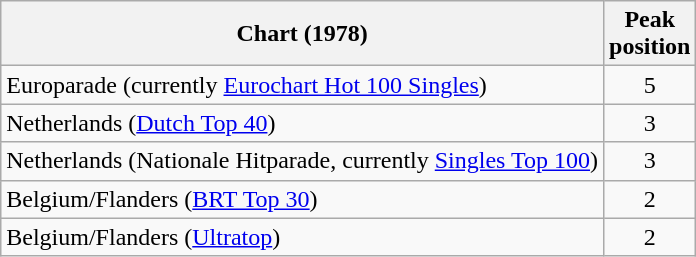<table class="wikitable">
<tr>
<th>Chart (1978)</th>
<th>Peak<br>position</th>
</tr>
<tr>
<td>Europarade (currently <a href='#'>Eurochart Hot 100 Singles</a>)</td>
<td align="center">5</td>
</tr>
<tr>
<td>Netherlands (<a href='#'>Dutch Top 40</a>)</td>
<td align="center">3</td>
</tr>
<tr>
<td>Netherlands (Nationale Hitparade, currently <a href='#'>Singles Top 100</a>)</td>
<td align="center">3</td>
</tr>
<tr>
<td>Belgium/Flanders (<a href='#'>BRT Top 30</a>)</td>
<td align="center">2</td>
</tr>
<tr>
<td>Belgium/Flanders (<a href='#'>Ultratop</a>)</td>
<td align="center">2</td>
</tr>
</table>
